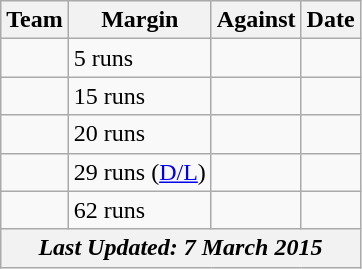<table class="wikitable sortable" style="text-align:center">
<tr>
<th>Team</th>
<th>Margin</th>
<th>Against</th>
<th class="unsortable">Date</th>
</tr>
<tr>
<td style="text-align:left"></td>
<td style="text-align:left">5 runs</td>
<td style="text-align:left"></td>
<td></td>
</tr>
<tr>
<td style="text-align:left"></td>
<td style="text-align:left">15 runs</td>
<td style="text-align:left"></td>
<td></td>
</tr>
<tr>
<td style="text-align:left"></td>
<td style="text-align:left">20 runs</td>
<td style="text-align:left"></td>
<td></td>
</tr>
<tr>
<td style="text-align:left"></td>
<td style="text-align:left">29 runs (<a href='#'>D/L</a>)</td>
<td style="text-align:left"></td>
<td></td>
</tr>
<tr>
<td style="text-align:left"></td>
<td style="text-align:left">62 runs</td>
<td style="text-align:left"></td>
<td></td>
</tr>
<tr>
<th colspan=4><em>Last Updated: 7 March 2015</em></th>
</tr>
</table>
